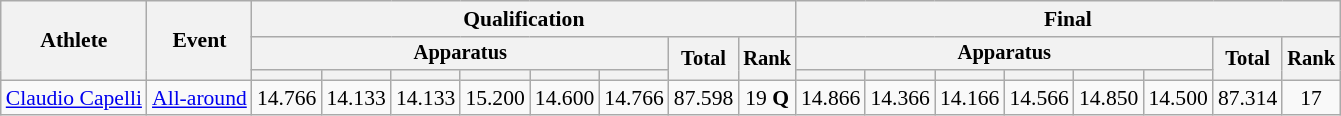<table class="wikitable" style="font-size:90%">
<tr>
<th rowspan=3>Athlete</th>
<th rowspan=3>Event</th>
<th colspan =8>Qualification</th>
<th colspan =8>Final</th>
</tr>
<tr style="font-size:95%">
<th colspan=6>Apparatus</th>
<th rowspan=2>Total</th>
<th rowspan=2>Rank</th>
<th colspan=6>Apparatus</th>
<th rowspan=2>Total</th>
<th rowspan=2>Rank</th>
</tr>
<tr style="font-size:95%">
<th></th>
<th></th>
<th></th>
<th></th>
<th></th>
<th></th>
<th></th>
<th></th>
<th></th>
<th></th>
<th></th>
<th></th>
</tr>
<tr align=center>
<td align=left><a href='#'>Claudio Capelli</a></td>
<td align=left><a href='#'>All-around</a></td>
<td>14.766</td>
<td>14.133</td>
<td>14.133</td>
<td>15.200</td>
<td>14.600</td>
<td>14.766</td>
<td>87.598</td>
<td>19 <strong>Q</strong></td>
<td>14.866</td>
<td>14.366</td>
<td>14.166</td>
<td>14.566</td>
<td>14.850</td>
<td>14.500</td>
<td>87.314</td>
<td>17</td>
</tr>
</table>
